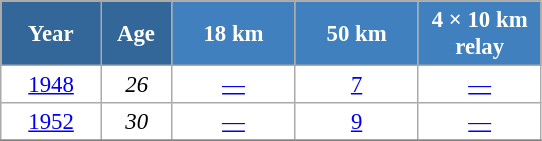<table class="wikitable" style="font-size:95%; text-align:center; border:grey solid 1px; border-collapse:collapse; background:#ffffff;">
<tr>
<th style="background-color:#369; color:white; width:60px;"> Year </th>
<th style="background-color:#369; color:white; width:40px;"> Age </th>
<th style="background-color:#4180be; color:white; width:75px;"> 18 km </th>
<th style="background-color:#4180be; color:white; width:75px;"> 50 km </th>
<th style="background-color:#4180be; color:white; width:75px;"> 4 × 10 km <br> relay </th>
</tr>
<tr>
<td><a href='#'>1948</a></td>
<td><em>26</em></td>
<td><a href='#'>—</a></td>
<td><a href='#'>7</a></td>
<td><a href='#'>—</a></td>
</tr>
<tr>
<td><a href='#'>1952</a></td>
<td><em>30</em></td>
<td><a href='#'>—</a></td>
<td><a href='#'>9</a></td>
<td><a href='#'>—</a></td>
</tr>
<tr>
</tr>
</table>
